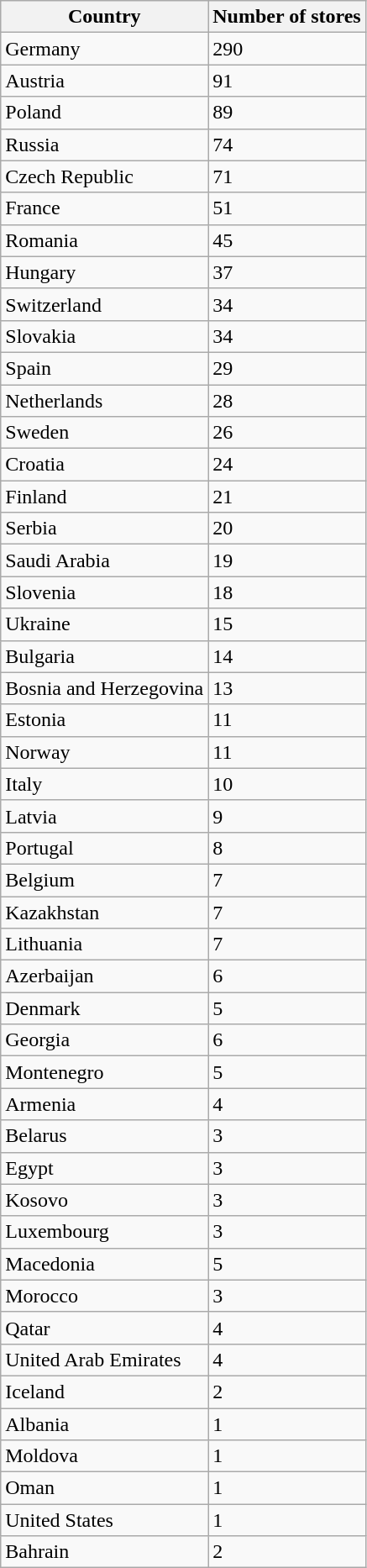<table class="wikitable sortable">
<tr>
<th>Country</th>
<th>Number of stores</th>
</tr>
<tr>
<td>Germany</td>
<td>290</td>
</tr>
<tr>
<td>Austria</td>
<td>91</td>
</tr>
<tr>
<td>Poland</td>
<td>89</td>
</tr>
<tr>
<td>Russia</td>
<td>74</td>
</tr>
<tr>
<td>Czech Republic</td>
<td>71</td>
</tr>
<tr>
<td>France</td>
<td>51</td>
</tr>
<tr>
<td>Romania</td>
<td>45</td>
</tr>
<tr>
<td>Hungary</td>
<td>37</td>
</tr>
<tr>
<td>Switzerland</td>
<td>34</td>
</tr>
<tr>
<td>Slovakia</td>
<td>34</td>
</tr>
<tr>
<td>Spain</td>
<td>29</td>
</tr>
<tr>
<td>Netherlands</td>
<td>28</td>
</tr>
<tr>
<td>Sweden</td>
<td>26</td>
</tr>
<tr>
<td>Croatia</td>
<td>24</td>
</tr>
<tr>
<td>Finland</td>
<td>21</td>
</tr>
<tr>
<td>Serbia</td>
<td>20</td>
</tr>
<tr>
<td>Saudi Arabia</td>
<td>19</td>
</tr>
<tr>
<td>Slovenia</td>
<td>18</td>
</tr>
<tr>
<td>Ukraine</td>
<td>15</td>
</tr>
<tr>
<td>Bulgaria</td>
<td>14</td>
</tr>
<tr>
<td>Bosnia and Herzegovina</td>
<td>13</td>
</tr>
<tr>
<td>Estonia</td>
<td>11</td>
</tr>
<tr>
<td>Norway</td>
<td>11</td>
</tr>
<tr>
<td>Italy</td>
<td>10</td>
</tr>
<tr>
<td>Latvia</td>
<td>9 </td>
</tr>
<tr>
<td>Portugal</td>
<td>8</td>
</tr>
<tr>
<td>Belgium</td>
<td>7</td>
</tr>
<tr>
<td>Kazakhstan</td>
<td>7</td>
</tr>
<tr>
<td>Lithuania</td>
<td>7</td>
</tr>
<tr>
<td>Azerbaijan</td>
<td>6</td>
</tr>
<tr>
<td>Denmark</td>
<td>5</td>
</tr>
<tr>
<td>Georgia</td>
<td>6</td>
</tr>
<tr>
<td>Montenegro</td>
<td>5</td>
</tr>
<tr>
<td>Armenia</td>
<td>4</td>
</tr>
<tr>
<td>Belarus</td>
<td>3</td>
</tr>
<tr>
<td>Egypt</td>
<td>3</td>
</tr>
<tr>
<td>Kosovo</td>
<td>3</td>
</tr>
<tr>
<td>Luxembourg</td>
<td>3</td>
</tr>
<tr>
<td>Macedonia</td>
<td>5</td>
</tr>
<tr>
<td>Morocco</td>
<td>3</td>
</tr>
<tr>
<td>Qatar</td>
<td>4</td>
</tr>
<tr>
<td>United Arab Emirates</td>
<td>4</td>
</tr>
<tr>
<td>Iceland</td>
<td>2</td>
</tr>
<tr>
<td>Albania</td>
<td>1</td>
</tr>
<tr>
<td>Moldova</td>
<td>1</td>
</tr>
<tr>
<td>Oman</td>
<td>1</td>
</tr>
<tr>
<td>United States</td>
<td>1</td>
</tr>
<tr>
<td>Bahrain</td>
<td>2</td>
</tr>
</table>
